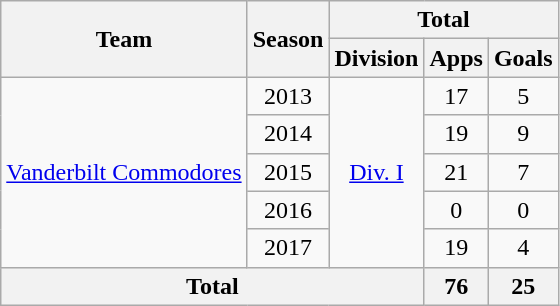<table class="wikitable" style="text-align: center;">
<tr>
<th rowspan="2">Team</th>
<th rowspan="2">Season</th>
<th colspan="3">Total</th>
</tr>
<tr>
<th>Division</th>
<th>Apps</th>
<th>Goals</th>
</tr>
<tr>
<td rowspan="5"><a href='#'>Vanderbilt Commodores</a></td>
<td>2013</td>
<td rowspan="5"><a href='#'>Div. I</a></td>
<td>17</td>
<td>5</td>
</tr>
<tr>
<td>2014</td>
<td>19</td>
<td>9</td>
</tr>
<tr>
<td>2015</td>
<td>21</td>
<td>7</td>
</tr>
<tr>
<td>2016</td>
<td>0</td>
<td>0</td>
</tr>
<tr>
<td>2017</td>
<td>19</td>
<td>4</td>
</tr>
<tr>
<th colspan="3">Total</th>
<th>76</th>
<th>25</th>
</tr>
</table>
